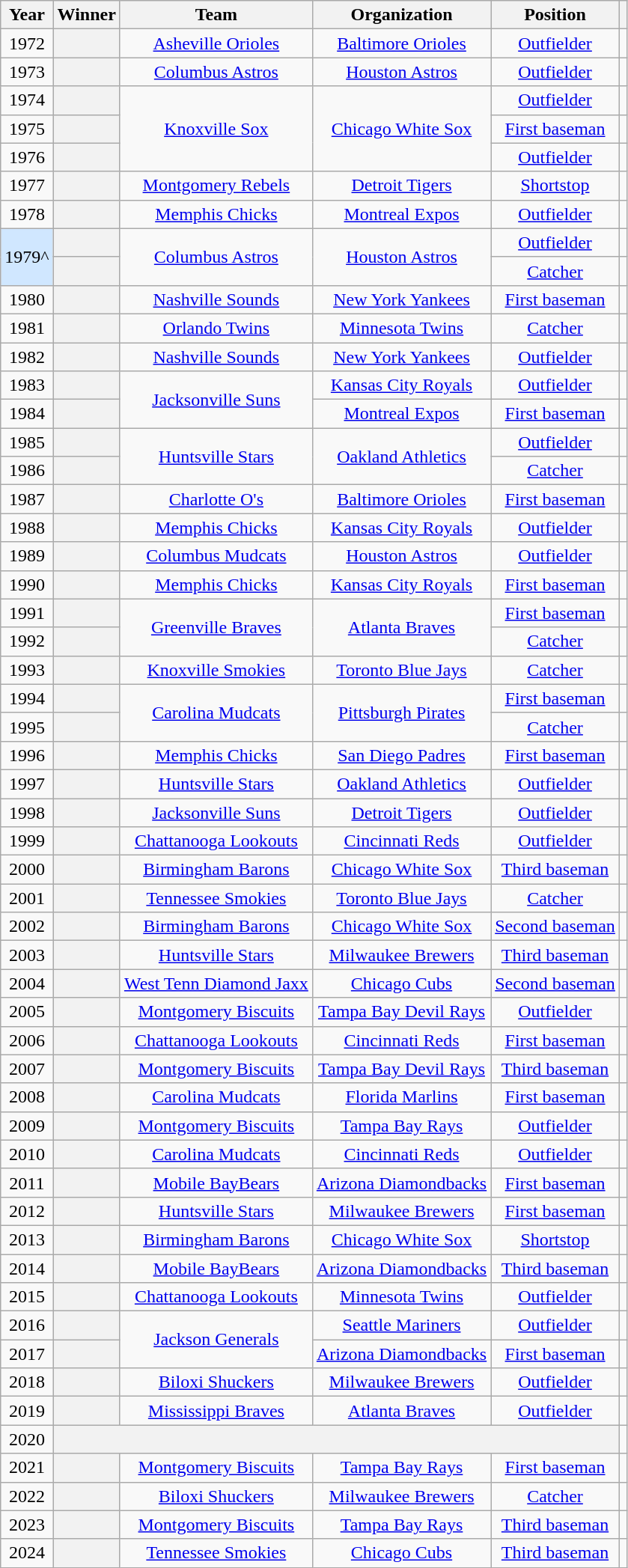<table class="wikitable sortable plainrowheaders" style="text-align:center">
<tr>
<th scope="col">Year</th>
<th scope="col">Winner</th>
<th scope="col">Team</th>
<th scope="col">Organization</th>
<th scope="col">Position</th>
<th scope="col" class="unsortable"></th>
</tr>
<tr>
<td>1972</td>
<th scope="row" style="text-align:center"></th>
<td><a href='#'>Asheville Orioles</a></td>
<td><a href='#'>Baltimore Orioles</a></td>
<td><a href='#'>Outfielder</a></td>
<td></td>
</tr>
<tr>
<td>1973</td>
<th scope="row" style="text-align:center"></th>
<td><a href='#'>Columbus Astros</a></td>
<td><a href='#'>Houston Astros</a></td>
<td><a href='#'>Outfielder</a></td>
<td></td>
</tr>
<tr>
<td>1974</td>
<th scope="row" style="text-align:center"></th>
<td rowspan="3"><a href='#'>Knoxville Sox</a></td>
<td rowspan="3"><a href='#'>Chicago White Sox</a></td>
<td><a href='#'>Outfielder</a></td>
<td></td>
</tr>
<tr>
<td>1975</td>
<th scope="row" style="text-align:center"></th>
<td><a href='#'>First baseman</a></td>
<td></td>
</tr>
<tr>
<td>1976</td>
<th scope="row" style="text-align:center"></th>
<td><a href='#'>Outfielder</a></td>
<td></td>
</tr>
<tr>
<td>1977</td>
<th scope="row" style="text-align:center"></th>
<td><a href='#'>Montgomery Rebels</a></td>
<td><a href='#'>Detroit Tigers</a></td>
<td><a href='#'>Shortstop</a></td>
<td></td>
</tr>
<tr>
<td>1978</td>
<th scope="row" style="text-align:center"></th>
<td><a href='#'>Memphis Chicks</a></td>
<td><a href='#'>Montreal Expos</a></td>
<td><a href='#'>Outfielder</a></td>
<td></td>
</tr>
<tr>
<td style="background-color:#D0E7FF;" rowspan="2">1979^</td>
<th scope="row" style="text-align:center"></th>
<td rowspan="2"><a href='#'>Columbus Astros</a></td>
<td rowspan="2"><a href='#'>Houston Astros</a></td>
<td><a href='#'>Outfielder</a></td>
<td></td>
</tr>
<tr>
<th scope="row" style="text-align:center"></th>
<td><a href='#'>Catcher</a></td>
<td></td>
</tr>
<tr>
<td>1980</td>
<th scope="row" style="text-align:center"></th>
<td><a href='#'>Nashville Sounds</a></td>
<td><a href='#'>New York Yankees</a></td>
<td><a href='#'>First baseman</a></td>
<td></td>
</tr>
<tr>
<td>1981</td>
<th scope="row" style="text-align:center"></th>
<td><a href='#'>Orlando Twins</a></td>
<td><a href='#'>Minnesota Twins</a></td>
<td><a href='#'>Catcher</a></td>
<td></td>
</tr>
<tr>
<td>1982</td>
<th scope="row" style="text-align:center"></th>
<td><a href='#'>Nashville Sounds</a></td>
<td><a href='#'>New York Yankees</a></td>
<td><a href='#'>Outfielder</a></td>
<td></td>
</tr>
<tr>
<td>1983</td>
<th scope="row" style="text-align:center"></th>
<td rowspan="2"><a href='#'>Jacksonville Suns</a></td>
<td><a href='#'>Kansas City Royals</a></td>
<td><a href='#'>Outfielder</a></td>
<td></td>
</tr>
<tr>
<td>1984</td>
<th scope="row" style="text-align:center"></th>
<td><a href='#'>Montreal Expos</a></td>
<td><a href='#'>First baseman</a></td>
<td></td>
</tr>
<tr>
<td>1985</td>
<th scope="row" style="text-align:center"></th>
<td rowspan="2"><a href='#'>Huntsville Stars</a></td>
<td rowspan="2"><a href='#'>Oakland Athletics</a></td>
<td><a href='#'>Outfielder</a></td>
<td></td>
</tr>
<tr>
<td>1986</td>
<th scope="row" style="text-align:center"></th>
<td><a href='#'>Catcher</a></td>
<td></td>
</tr>
<tr>
<td>1987</td>
<th scope="row" style="text-align:center"></th>
<td><a href='#'>Charlotte O's</a></td>
<td><a href='#'>Baltimore Orioles</a></td>
<td><a href='#'>First baseman</a></td>
<td></td>
</tr>
<tr>
<td>1988</td>
<th scope="row" style="text-align:center"></th>
<td><a href='#'>Memphis Chicks</a></td>
<td><a href='#'>Kansas City Royals</a></td>
<td><a href='#'>Outfielder</a></td>
<td></td>
</tr>
<tr>
<td>1989</td>
<th scope="row" style="text-align:center"></th>
<td><a href='#'>Columbus Mudcats</a></td>
<td><a href='#'>Houston Astros</a></td>
<td><a href='#'>Outfielder</a></td>
<td></td>
</tr>
<tr>
<td>1990</td>
<th scope="row" style="text-align:center"></th>
<td><a href='#'>Memphis Chicks</a></td>
<td><a href='#'>Kansas City Royals</a></td>
<td><a href='#'>First baseman</a></td>
<td></td>
</tr>
<tr>
<td>1991</td>
<th scope="row" style="text-align:center"></th>
<td rowspan="2"><a href='#'>Greenville Braves</a></td>
<td rowspan="2"><a href='#'>Atlanta Braves</a></td>
<td><a href='#'>First baseman</a></td>
<td></td>
</tr>
<tr>
<td>1992</td>
<th scope="row" style="text-align:center"></th>
<td><a href='#'>Catcher</a></td>
<td></td>
</tr>
<tr>
<td>1993</td>
<th scope="row" style="text-align:center"></th>
<td><a href='#'>Knoxville Smokies</a></td>
<td><a href='#'>Toronto Blue Jays</a></td>
<td><a href='#'>Catcher</a></td>
<td></td>
</tr>
<tr>
<td>1994</td>
<th scope="row" style="text-align:center"></th>
<td rowspan="2"><a href='#'>Carolina Mudcats</a></td>
<td rowspan="2"><a href='#'>Pittsburgh Pirates</a></td>
<td><a href='#'>First baseman</a></td>
<td></td>
</tr>
<tr>
<td>1995</td>
<th scope="row" style="text-align:center"></th>
<td><a href='#'>Catcher</a></td>
<td></td>
</tr>
<tr>
<td>1996</td>
<th scope="row" style="text-align:center"></th>
<td><a href='#'>Memphis Chicks</a></td>
<td><a href='#'>San Diego Padres</a></td>
<td><a href='#'>First baseman</a></td>
<td></td>
</tr>
<tr>
<td>1997</td>
<th scope="row" style="text-align:center"></th>
<td><a href='#'>Huntsville Stars</a></td>
<td><a href='#'>Oakland Athletics</a></td>
<td><a href='#'>Outfielder</a></td>
<td></td>
</tr>
<tr>
<td>1998</td>
<th scope="row" style="text-align:center"></th>
<td><a href='#'>Jacksonville Suns</a></td>
<td><a href='#'>Detroit Tigers</a></td>
<td><a href='#'>Outfielder</a></td>
<td></td>
</tr>
<tr>
<td>1999</td>
<th scope="row" style="text-align:center"></th>
<td><a href='#'>Chattanooga Lookouts</a></td>
<td><a href='#'>Cincinnati Reds</a></td>
<td><a href='#'>Outfielder</a></td>
<td></td>
</tr>
<tr>
<td>2000</td>
<th scope="row" style="text-align:center"></th>
<td><a href='#'>Birmingham Barons</a></td>
<td><a href='#'>Chicago White Sox</a></td>
<td><a href='#'>Third baseman</a></td>
<td></td>
</tr>
<tr>
<td>2001</td>
<th scope="row" style="text-align:center"></th>
<td><a href='#'>Tennessee Smokies</a></td>
<td><a href='#'>Toronto Blue Jays</a></td>
<td><a href='#'>Catcher</a></td>
<td></td>
</tr>
<tr>
<td>2002</td>
<th scope="row" style="text-align:center"></th>
<td><a href='#'>Birmingham Barons</a></td>
<td><a href='#'>Chicago White Sox</a></td>
<td><a href='#'>Second baseman</a></td>
<td></td>
</tr>
<tr>
<td>2003</td>
<th scope="row" style="text-align:center"></th>
<td><a href='#'>Huntsville Stars</a></td>
<td><a href='#'>Milwaukee Brewers</a></td>
<td><a href='#'>Third baseman</a></td>
<td></td>
</tr>
<tr>
<td>2004</td>
<th scope="row" style="text-align:center"></th>
<td><a href='#'>West Tenn Diamond Jaxx</a></td>
<td><a href='#'>Chicago Cubs</a></td>
<td><a href='#'>Second baseman</a></td>
<td></td>
</tr>
<tr>
<td>2005</td>
<th scope="row" style="text-align:center"></th>
<td><a href='#'>Montgomery Biscuits</a></td>
<td><a href='#'>Tampa Bay Devil Rays</a></td>
<td><a href='#'>Outfielder</a></td>
<td></td>
</tr>
<tr>
<td>2006</td>
<th scope="row" style="text-align:center"></th>
<td><a href='#'>Chattanooga Lookouts</a></td>
<td><a href='#'>Cincinnati Reds</a></td>
<td><a href='#'>First baseman</a></td>
<td></td>
</tr>
<tr>
<td>2007</td>
<th scope="row" style="text-align:center"></th>
<td><a href='#'>Montgomery Biscuits</a></td>
<td><a href='#'>Tampa Bay Devil Rays</a></td>
<td><a href='#'>Third baseman</a></td>
<td></td>
</tr>
<tr>
<td>2008</td>
<th scope="row" style="text-align:center"></th>
<td><a href='#'>Carolina Mudcats</a></td>
<td><a href='#'>Florida Marlins</a></td>
<td><a href='#'>First baseman</a></td>
<td></td>
</tr>
<tr>
<td>2009</td>
<th scope="row" style="text-align:center"></th>
<td><a href='#'>Montgomery Biscuits</a></td>
<td><a href='#'>Tampa Bay Rays</a></td>
<td><a href='#'>Outfielder</a></td>
<td></td>
</tr>
<tr>
<td>2010</td>
<th scope="row" style="text-align:center"></th>
<td><a href='#'>Carolina Mudcats</a></td>
<td><a href='#'>Cincinnati Reds</a></td>
<td><a href='#'>Outfielder</a></td>
<td></td>
</tr>
<tr>
<td>2011</td>
<th scope="row" style="text-align:center"></th>
<td><a href='#'>Mobile BayBears</a></td>
<td><a href='#'>Arizona Diamondbacks</a></td>
<td><a href='#'>First baseman</a></td>
<td></td>
</tr>
<tr>
<td>2012</td>
<th scope="row" style="text-align:center"></th>
<td><a href='#'>Huntsville Stars</a></td>
<td><a href='#'>Milwaukee Brewers</a></td>
<td><a href='#'>First baseman</a></td>
<td></td>
</tr>
<tr>
<td>2013</td>
<th scope="row" style="text-align:center"></th>
<td><a href='#'>Birmingham Barons</a></td>
<td><a href='#'>Chicago White Sox</a></td>
<td><a href='#'>Shortstop</a></td>
<td></td>
</tr>
<tr>
<td>2014</td>
<th scope="row" style="text-align:center"></th>
<td><a href='#'>Mobile BayBears</a></td>
<td><a href='#'>Arizona Diamondbacks</a></td>
<td><a href='#'>Third baseman</a></td>
<td></td>
</tr>
<tr>
<td>2015</td>
<th scope="row" style="text-align:center"></th>
<td><a href='#'>Chattanooga Lookouts</a></td>
<td><a href='#'>Minnesota Twins</a></td>
<td><a href='#'>Outfielder</a></td>
<td></td>
</tr>
<tr>
<td>2016</td>
<th scope="row" style="text-align:center"></th>
<td rowspan="2"><a href='#'>Jackson Generals</a></td>
<td><a href='#'>Seattle Mariners</a></td>
<td><a href='#'>Outfielder</a></td>
<td></td>
</tr>
<tr>
<td>2017</td>
<th scope="row" style="text-align:center"></th>
<td><a href='#'>Arizona Diamondbacks</a></td>
<td><a href='#'>First baseman</a></td>
<td></td>
</tr>
<tr>
<td>2018</td>
<th scope="row" style="text-align:center"></th>
<td><a href='#'>Biloxi Shuckers</a></td>
<td><a href='#'>Milwaukee Brewers</a></td>
<td><a href='#'>Outfielder</a></td>
<td></td>
</tr>
<tr>
<td>2019</td>
<th scope="row" style="text-align:center"></th>
<td><a href='#'>Mississippi Braves</a></td>
<td><a href='#'>Atlanta Braves</a></td>
<td><a href='#'>Outfielder</a></td>
<td></td>
</tr>
<tr>
<td>2020</td>
<th scope="row" style="text-align:center" colspan="4"></th>
<td></td>
</tr>
<tr>
<td>2021</td>
<th scope="row" style="text-align:center"></th>
<td><a href='#'>Montgomery Biscuits</a></td>
<td><a href='#'>Tampa Bay Rays</a></td>
<td><a href='#'>First baseman</a></td>
<td></td>
</tr>
<tr>
<td>2022</td>
<th scope="row" style="text-align:center"></th>
<td><a href='#'>Biloxi Shuckers</a></td>
<td><a href='#'>Milwaukee Brewers</a></td>
<td><a href='#'>Catcher</a></td>
<td></td>
</tr>
<tr>
<td>2023</td>
<th scope="row" style="text-align:center"></th>
<td><a href='#'>Montgomery Biscuits</a></td>
<td><a href='#'>Tampa Bay Rays</a></td>
<td><a href='#'>Third baseman</a></td>
<td></td>
</tr>
<tr>
<td>2024</td>
<th scope="row" style="text-align:center"></th>
<td><a href='#'>Tennessee Smokies</a></td>
<td><a href='#'>Chicago Cubs</a></td>
<td><a href='#'>Third baseman</a></td>
<td></td>
</tr>
</table>
